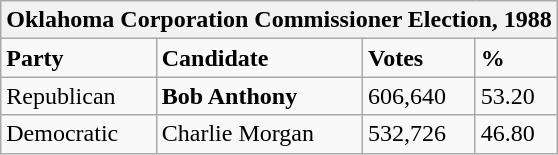<table class="wikitable">
<tr>
<th colspan="4">Oklahoma Corporation Commissioner Election, 1988</th>
</tr>
<tr>
<td><strong>Party</strong></td>
<td><strong>Candidate</strong></td>
<td><strong>Votes</strong></td>
<td><strong>%</strong></td>
</tr>
<tr>
<td>Republican</td>
<td><strong>Bob Anthony</strong></td>
<td>606,640</td>
<td>53.20</td>
</tr>
<tr>
<td>Democratic</td>
<td>Charlie Morgan</td>
<td>532,726</td>
<td>46.80</td>
</tr>
</table>
